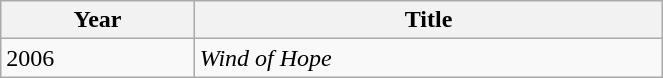<table class="wikitable" style="margin:left;" width=35%>
<tr>
<th>Year</th>
<th>Title</th>
</tr>
<tr>
<td>2006</td>
<td><em>Wind of Hope</em></td>
</tr>
</table>
